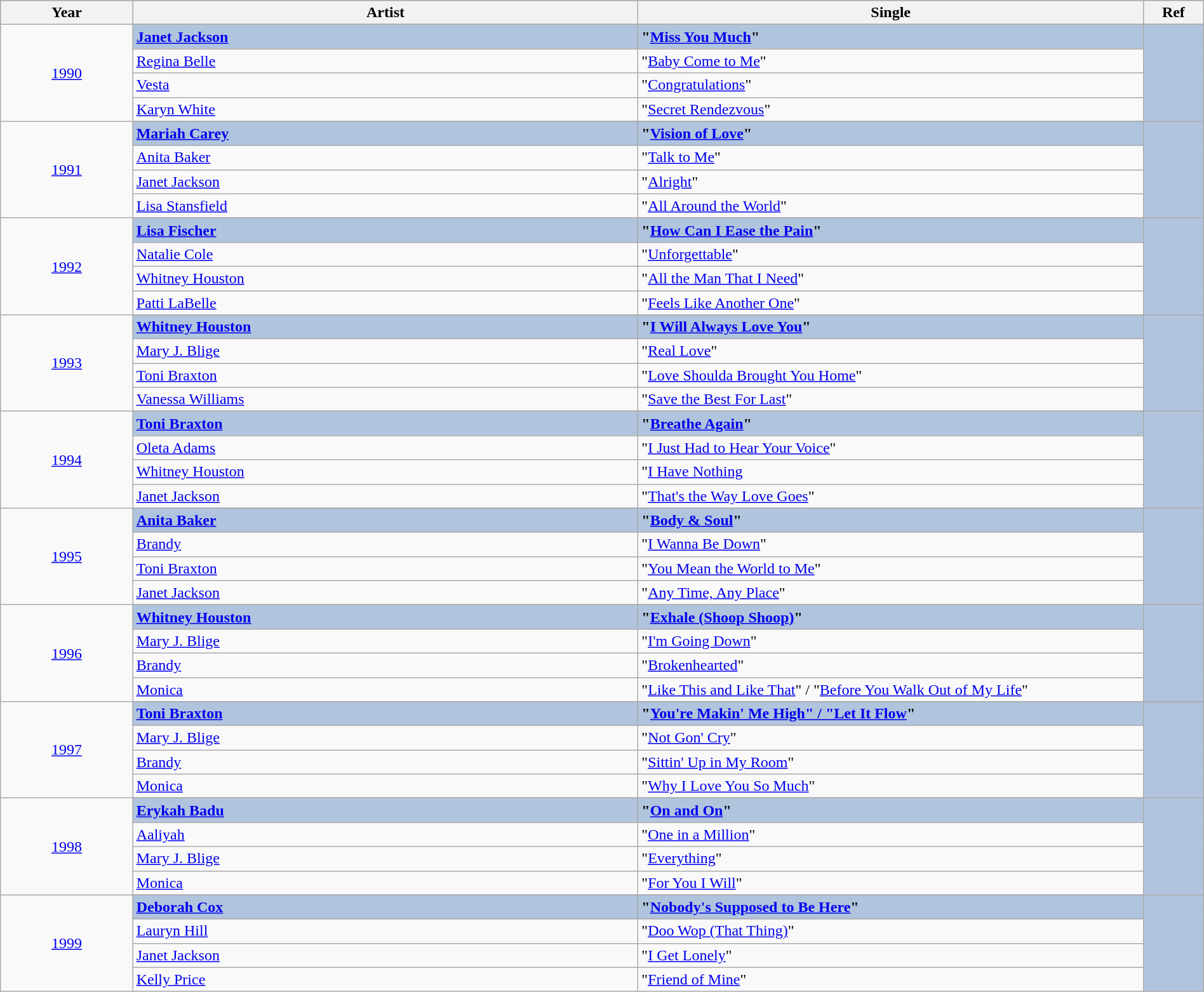<table class="wikitable" style="width:100%;">
<tr style="background:#bebebe;">
<th style="width:11%;">Year</th>
<th style="width:42%;">Artist</th>
<th style="width:42%;">Single</th>
<th style="width:5%;">Ref</th>
</tr>
<tr>
<td rowspan="5" align="center"><a href='#'>1990</a></td>
</tr>
<tr style="background:#B0C4DE">
<td><strong><a href='#'>Janet Jackson</a></strong></td>
<td><strong>"<a href='#'>Miss You Much</a>"</strong></td>
<td rowspan="5" align="center"></td>
</tr>
<tr>
<td><a href='#'>Regina Belle</a></td>
<td>"<a href='#'>Baby Come to Me</a>"</td>
</tr>
<tr>
<td><a href='#'>Vesta</a></td>
<td>"<a href='#'>Congratulations</a>"</td>
</tr>
<tr>
<td><a href='#'>Karyn White</a></td>
<td>"<a href='#'>Secret Rendezvous</a>"</td>
</tr>
<tr>
<td rowspan="5" align="center"><a href='#'>1991</a></td>
</tr>
<tr style="background:#B0C4DE">
<td><strong><a href='#'>Mariah Carey</a></strong></td>
<td><strong>"<a href='#'>Vision of Love</a>"</strong></td>
<td rowspan="5" align="center"></td>
</tr>
<tr>
<td><a href='#'>Anita Baker</a></td>
<td>"<a href='#'>Talk to Me</a>"</td>
</tr>
<tr>
<td><a href='#'>Janet Jackson</a></td>
<td>"<a href='#'>Alright</a>"</td>
</tr>
<tr>
<td><a href='#'>Lisa Stansfield</a></td>
<td>"<a href='#'>All Around the World</a>"</td>
</tr>
<tr>
<td rowspan="5" align="center"><a href='#'>1992</a></td>
</tr>
<tr style="background:#B0C4DE">
<td><strong><a href='#'>Lisa Fischer</a></strong></td>
<td><strong>"<a href='#'>How Can I Ease the Pain</a>"</strong></td>
<td rowspan="5" align="center"></td>
</tr>
<tr>
<td><a href='#'>Natalie Cole</a></td>
<td>"<a href='#'>Unforgettable</a>"</td>
</tr>
<tr>
<td><a href='#'>Whitney Houston</a></td>
<td>"<a href='#'>All the Man That I Need</a>"</td>
</tr>
<tr>
<td><a href='#'>Patti LaBelle</a></td>
<td>"<a href='#'>Feels Like Another One</a>"</td>
</tr>
<tr>
<td rowspan="5" align="center"><a href='#'>1993</a></td>
</tr>
<tr style="background:#B0C4DE">
<td><strong><a href='#'>Whitney Houston</a></strong></td>
<td><strong>"<a href='#'>I Will Always Love You</a>"</strong></td>
<td rowspan="5" align="center"></td>
</tr>
<tr>
<td><a href='#'>Mary J. Blige</a></td>
<td>"<a href='#'>Real Love</a>"</td>
</tr>
<tr>
<td><a href='#'>Toni Braxton</a></td>
<td>"<a href='#'>Love Shoulda Brought You Home</a>"</td>
</tr>
<tr>
<td><a href='#'>Vanessa Williams</a></td>
<td>"<a href='#'>Save the Best For Last</a>"</td>
</tr>
<tr>
<td rowspan="5" align="center"><a href='#'>1994</a></td>
</tr>
<tr style="background:#B0C4DE">
<td><strong><a href='#'>Toni Braxton</a></strong></td>
<td><strong>"<a href='#'>Breathe Again</a>"</strong></td>
<td rowspan="5" align="center"></td>
</tr>
<tr>
<td><a href='#'>Oleta Adams</a></td>
<td>"<a href='#'>I Just Had to Hear Your Voice</a>"</td>
</tr>
<tr>
<td><a href='#'>Whitney Houston</a></td>
<td>"<a href='#'>I Have Nothing</a></td>
</tr>
<tr>
<td><a href='#'>Janet Jackson</a></td>
<td>"<a href='#'>That's the Way Love Goes</a>"</td>
</tr>
<tr>
<td rowspan="5" align="center"><a href='#'>1995</a></td>
</tr>
<tr style="background:#B0C4DE">
<td><strong><a href='#'>Anita Baker</a></strong></td>
<td><strong>"<a href='#'>Body & Soul</a>"</strong></td>
<td rowspan="5" align="center"></td>
</tr>
<tr>
<td><a href='#'>Brandy</a></td>
<td>"<a href='#'>I Wanna Be Down</a>"</td>
</tr>
<tr>
<td><a href='#'>Toni Braxton</a></td>
<td>"<a href='#'>You Mean the World to Me</a>"</td>
</tr>
<tr>
<td><a href='#'>Janet Jackson</a></td>
<td>"<a href='#'>Any Time, Any Place</a>"</td>
</tr>
<tr>
<td rowspan="5" align="center"><a href='#'>1996</a></td>
</tr>
<tr style="background:#B0C4DE">
<td><strong><a href='#'>Whitney Houston</a></strong></td>
<td><strong>"<a href='#'>Exhale (Shoop Shoop)</a>"</strong></td>
<td rowspan="4" align="center"></td>
</tr>
<tr>
<td><a href='#'>Mary J. Blige</a></td>
<td>"<a href='#'>I'm Going Down</a>"</td>
</tr>
<tr>
<td><a href='#'>Brandy</a></td>
<td>"<a href='#'>Brokenhearted</a>"</td>
</tr>
<tr>
<td><a href='#'>Monica</a></td>
<td>"<a href='#'>Like This and Like That</a>" / "<a href='#'>Before You Walk Out of My Life</a>"</td>
</tr>
<tr>
<td rowspan="5" align="center"><a href='#'>1997</a></td>
</tr>
<tr style="background:#B0C4DE">
<td><strong><a href='#'>Toni Braxton</a></strong></td>
<td><strong>"<a href='#'>You're Makin' Me High" / "Let It Flow</a>"</strong></td>
<td rowspan="5" align="center"></td>
</tr>
<tr>
<td><a href='#'>Mary J. Blige</a></td>
<td>"<a href='#'>Not Gon' Cry</a>"</td>
</tr>
<tr>
<td><a href='#'>Brandy</a></td>
<td>"<a href='#'>Sittin' Up in My Room</a>"</td>
</tr>
<tr>
<td><a href='#'>Monica</a></td>
<td>"<a href='#'>Why I Love You So Much</a>"</td>
</tr>
<tr>
<td rowspan="5" align="center"><a href='#'>1998</a></td>
</tr>
<tr style="background:#B0C4DE">
<td><strong><a href='#'>Erykah Badu</a></strong></td>
<td><strong>"<a href='#'>On and On</a>"</strong></td>
<td rowspan="5" align="center"></td>
</tr>
<tr>
<td><a href='#'>Aaliyah</a></td>
<td>"<a href='#'>One in a Million</a>"</td>
</tr>
<tr>
<td><a href='#'>Mary J. Blige</a></td>
<td>"<a href='#'>Everything</a>"</td>
</tr>
<tr>
<td><a href='#'>Monica</a></td>
<td>"<a href='#'>For You I Will</a>"</td>
</tr>
<tr>
<td rowspan="5" align="center"><a href='#'>1999</a></td>
</tr>
<tr style="background:#B0C4DE">
<td><strong><a href='#'>Deborah Cox</a></strong></td>
<td><strong>"<a href='#'>Nobody's Supposed to Be Here</a>"</strong></td>
<td rowspan="5" align="center"></td>
</tr>
<tr>
<td><a href='#'>Lauryn Hill</a></td>
<td>"<a href='#'>Doo Wop (That Thing)</a>"</td>
</tr>
<tr>
<td><a href='#'>Janet Jackson</a> </td>
<td>"<a href='#'>I Get Lonely</a>"</td>
</tr>
<tr>
<td><a href='#'>Kelly Price</a></td>
<td>"<a href='#'>Friend of Mine</a>"</td>
</tr>
</table>
